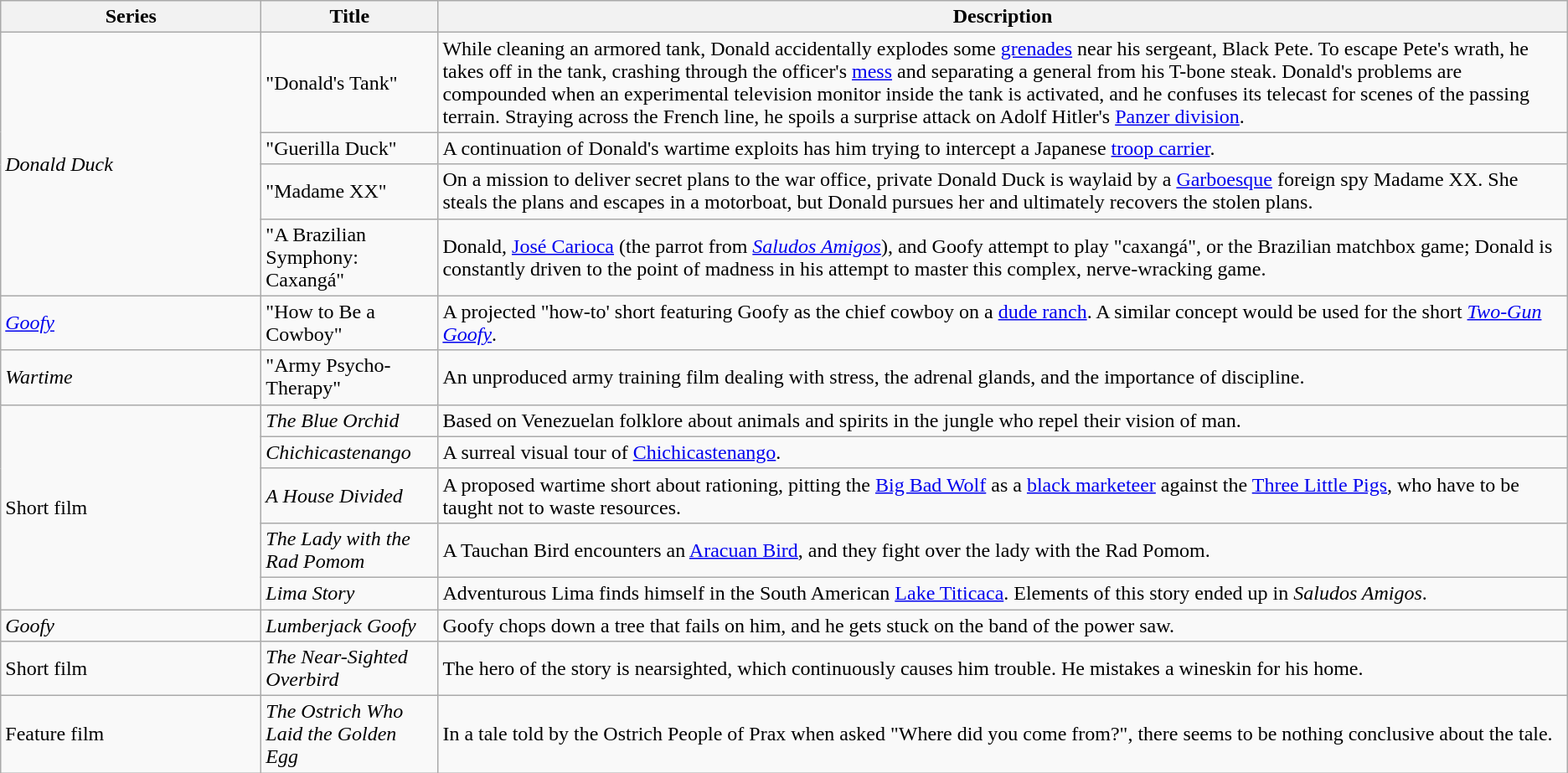<table class="wikitable">
<tr>
<th style="width:150pt;">Series</th>
<th style="width:100pt;">Title</th>
<th>Description</th>
</tr>
<tr>
<td rowspan="4"><em>Donald Duck</em></td>
<td>"Donald's Tank"</td>
<td>While cleaning an armored tank, Donald accidentally explodes some <a href='#'>grenades</a> near his sergeant, Black Pete. To escape Pete's wrath, he takes off in the tank, crashing through the officer's <a href='#'>mess</a> and separating a general from his T-bone steak. Donald's problems are compounded when an experimental television monitor inside the tank is activated, and he confuses its telecast for scenes of the passing terrain. Straying across the French line, he spoils a surprise attack on Adolf Hitler's <a href='#'>Panzer division</a>.</td>
</tr>
<tr>
<td>"Guerilla Duck"</td>
<td>A continuation of Donald's wartime exploits has him trying to intercept a Japanese <a href='#'>troop carrier</a>.</td>
</tr>
<tr>
<td>"Madame XX"</td>
<td>On a mission to deliver secret plans to the war office, private Donald Duck is waylaid by a <a href='#'>Garboesque</a> foreign spy Madame XX. She steals the plans and escapes in a motorboat, but Donald pursues her and ultimately recovers the stolen plans.</td>
</tr>
<tr>
<td>"A Brazilian Symphony: Caxangá"</td>
<td>Donald, <a href='#'>José Carioca</a> (the parrot from <em><a href='#'>Saludos Amigos</a></em>), and Goofy attempt to play "caxangá", or the Brazilian matchbox game; Donald is constantly driven to the point of madness in his attempt to master this complex, nerve-wracking game.</td>
</tr>
<tr>
<td><em><a href='#'>Goofy</a></em></td>
<td>"How to Be a Cowboy"</td>
<td>A projected "how-to' short featuring Goofy as the chief cowboy on a <a href='#'>dude ranch</a>. A similar concept would be used for the short <em><a href='#'>Two-Gun Goofy</a></em>.</td>
</tr>
<tr>
<td><em>Wartime</em></td>
<td>"Army Psycho-Therapy"</td>
<td>An unproduced army training film dealing with stress, the adrenal glands, and the importance of discipline.</td>
</tr>
<tr>
<td rowspan="5">Short film</td>
<td><em>The Blue Orchid</em></td>
<td>Based on Venezuelan folklore about animals and spirits in the jungle who repel their vision of man.</td>
</tr>
<tr>
<td><em>Chichicastenango</em></td>
<td>A surreal visual tour of <a href='#'>Chichicastenango</a>.</td>
</tr>
<tr>
<td><em>A House Divided</em></td>
<td>A proposed wartime short about rationing, pitting the <a href='#'>Big Bad Wolf</a> as a <a href='#'>black marketeer</a> against the <a href='#'>Three Little Pigs</a>, who have to be taught not to waste resources.</td>
</tr>
<tr>
<td><em>The Lady with the Rad Pomom</em></td>
<td>A Tauchan Bird encounters an <a href='#'>Aracuan Bird</a>, and they fight over the lady with the Rad Pomom.</td>
</tr>
<tr>
<td><em>Lima Story</em></td>
<td>Adventurous Lima finds himself in the South American <a href='#'>Lake Titicaca</a>. Elements of this story ended up in <em>Saludos Amigos</em>.</td>
</tr>
<tr>
<td><em>Goofy</em></td>
<td><em>Lumberjack Goofy</em></td>
<td>Goofy chops down a tree that fails on him, and he gets stuck on the band of the power saw.</td>
</tr>
<tr>
<td>Short film</td>
<td><em>The Near-Sighted Overbird</em></td>
<td>The hero of the story is nearsighted, which continuously causes him trouble. He mistakes a wineskin for his home.</td>
</tr>
<tr>
<td>Feature film</td>
<td><em>The Ostrich Who Laid the Golden Egg</em></td>
<td>In a tale told by the Ostrich People of Prax when asked "Where did you come from?", there seems to be nothing conclusive about the tale.</td>
</tr>
</table>
